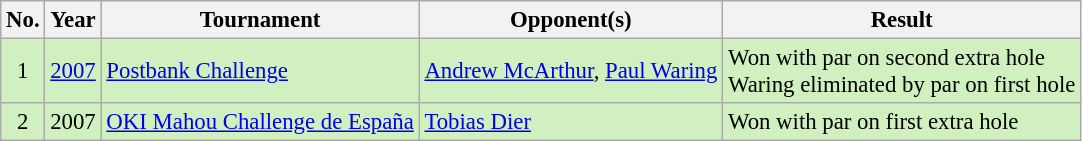<table class="wikitable" style="font-size:95%;">
<tr>
<th>No.</th>
<th>Year</th>
<th>Tournament</th>
<th>Opponent(s)</th>
<th>Result</th>
</tr>
<tr style="background:#D0F0C0;">
<td align=center>1</td>
<td><a href='#'>2007</a></td>
<td><a href='#'>Postbank Challenge</a></td>
<td> <a href='#'>Andrew McArthur</a>,  <a href='#'>Paul Waring</a></td>
<td>Won with par on second extra hole<br>Waring eliminated by par on first hole</td>
</tr>
<tr style="background:#D0F0C0;">
<td align=center>2</td>
<td>2007</td>
<td><a href='#'>OKI Mahou Challenge de España</a></td>
<td> <a href='#'>Tobias Dier</a></td>
<td>Won with par on first extra hole</td>
</tr>
</table>
